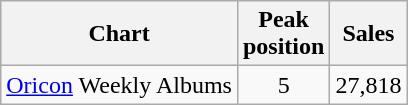<table class="wikitable">
<tr>
<th>Chart</th>
<th>Peak<br>position</th>
<th>Sales</th>
</tr>
<tr>
<td><a href='#'>Oricon</a> Weekly Albums</td>
<td style="text-align:center;">5</td>
<td style="text-align:center;">27,818</td>
</tr>
</table>
